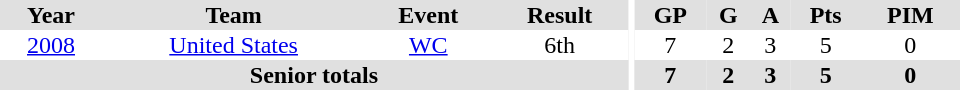<table border="0" cellpadding="1" cellspacing="0" ID="Table3" style="text-align:center; width:40em">
<tr ALIGN="center" bgcolor="#e0e0e0">
<th>Year</th>
<th>Team</th>
<th>Event</th>
<th>Result</th>
<th rowspan="99" bgcolor="#ffffff"></th>
<th>GP</th>
<th>G</th>
<th>A</th>
<th>Pts</th>
<th>PIM</th>
</tr>
<tr>
<td><a href='#'>2008</a></td>
<td><a href='#'>United States</a></td>
<td><a href='#'>WC</a></td>
<td>6th</td>
<td>7</td>
<td>2</td>
<td>3</td>
<td>5</td>
<td>0</td>
</tr>
<tr ALIGN="center" bgcolor="#e0e0e0">
<th colspan=4>Senior totals</th>
<th>7</th>
<th>2</th>
<th>3</th>
<th>5</th>
<th>0</th>
</tr>
</table>
